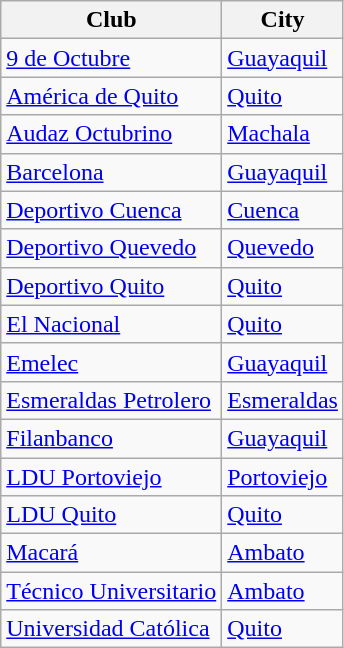<table class="wikitable sortable">
<tr>
<th>Club</th>
<th>City</th>
</tr>
<tr>
<td><a href='#'>9 de Octubre</a></td>
<td><a href='#'>Guayaquil</a></td>
</tr>
<tr>
<td><a href='#'>América de Quito</a></td>
<td><a href='#'>Quito</a></td>
</tr>
<tr>
<td><a href='#'>Audaz Octubrino</a></td>
<td><a href='#'>Machala</a></td>
</tr>
<tr>
<td><a href='#'>Barcelona</a></td>
<td><a href='#'>Guayaquil</a></td>
</tr>
<tr>
<td><a href='#'>Deportivo Cuenca</a></td>
<td><a href='#'>Cuenca</a></td>
</tr>
<tr>
<td><a href='#'>Deportivo Quevedo</a></td>
<td><a href='#'>Quevedo</a></td>
</tr>
<tr>
<td><a href='#'>Deportivo Quito</a></td>
<td><a href='#'>Quito</a></td>
</tr>
<tr>
<td><a href='#'>El Nacional</a></td>
<td><a href='#'>Quito</a></td>
</tr>
<tr>
<td><a href='#'>Emelec</a></td>
<td><a href='#'>Guayaquil</a></td>
</tr>
<tr>
<td><a href='#'>Esmeraldas Petrolero</a></td>
<td><a href='#'>Esmeraldas</a></td>
</tr>
<tr>
<td><a href='#'>Filanbanco</a></td>
<td><a href='#'>Guayaquil</a></td>
</tr>
<tr>
<td><a href='#'>LDU Portoviejo</a></td>
<td><a href='#'>Portoviejo</a></td>
</tr>
<tr>
<td><a href='#'>LDU Quito</a></td>
<td><a href='#'>Quito</a></td>
</tr>
<tr>
<td><a href='#'>Macará</a></td>
<td><a href='#'>Ambato</a></td>
</tr>
<tr>
<td><a href='#'>Técnico Universitario</a></td>
<td><a href='#'>Ambato</a></td>
</tr>
<tr>
<td><a href='#'>Universidad Católica</a></td>
<td><a href='#'>Quito</a></td>
</tr>
</table>
